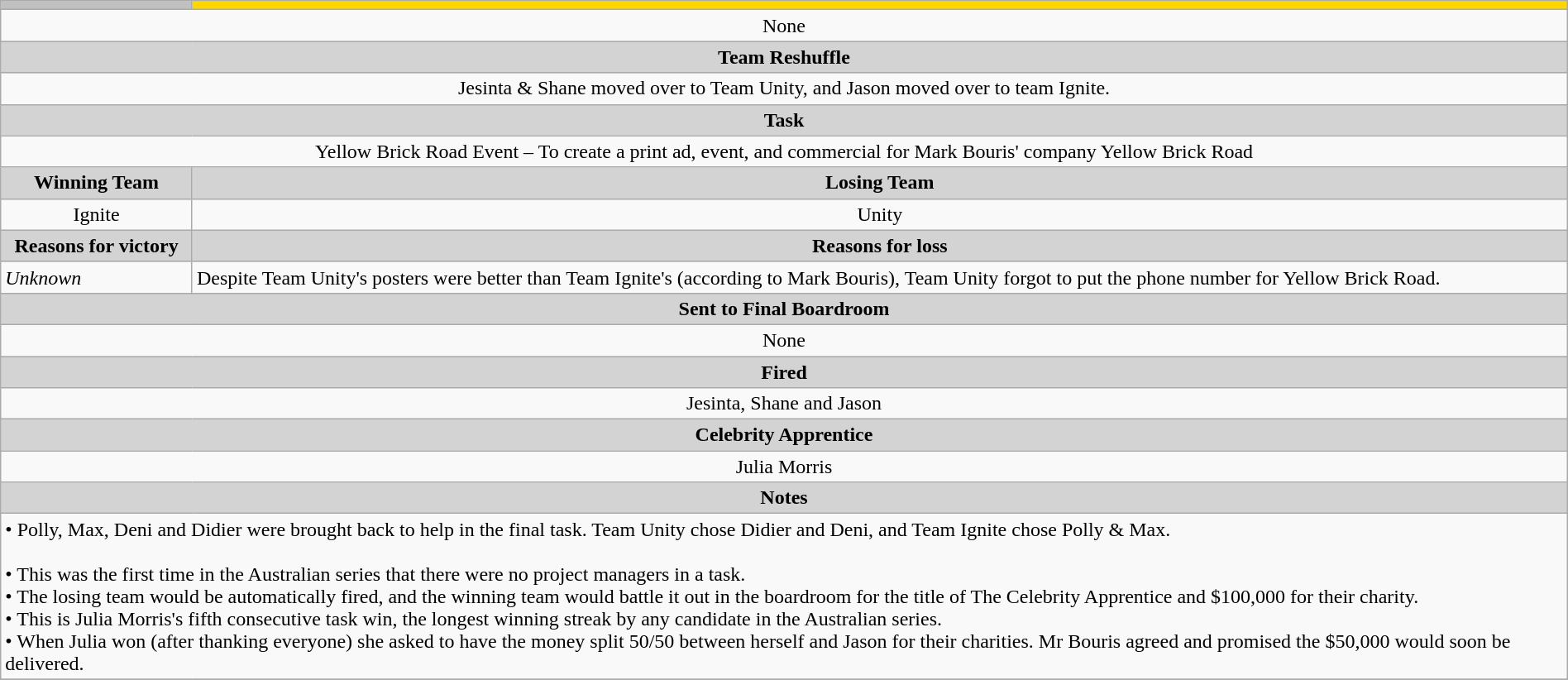<table class="wikitable" style="text-align: center; width:100%">
<tr>
<th style="text-align:center; background:silver;"></th>
<th style="text-align:center; background:gold;"></th>
</tr>
<tr>
<td colspan="2">None</td>
</tr>
<tr>
<th colspan="2" style="text-align:center; background:lightgrey;">Team Reshuffle</th>
</tr>
<tr>
<td colspan="2">Jesinta & Shane moved over to Team Unity, and Jason moved over to team Ignite.</td>
</tr>
<tr>
<th colspan="2" style="text-align:center; background:lightgrey;">Task</th>
</tr>
<tr>
<td colspan="2">Yellow Brick Road Event – To create a print ad, event, and commercial for Mark Bouris' company Yellow Brick Road</td>
</tr>
<tr>
<th style="text-align:center; background:lightgrey;">Winning Team</th>
<th style="text-align:center; background:lightgrey;">Losing Team</th>
</tr>
<tr>
<td>Ignite</td>
<td>Unity</td>
</tr>
<tr>
<th style="text-align:center; background:lightgrey;">Reasons for victory</th>
<th style="text-align:center; background:lightgrey;">Reasons for loss</th>
</tr>
<tr style="text-align: left;">
<td><em>Unknown</em></td>
<td>Despite Team Unity's posters were better than Team Ignite's (according to Mark Bouris), Team Unity forgot to put the phone number for Yellow Brick Road.</td>
</tr>
<tr>
<th colspan="2" style="text-align:center; background:lightgrey;">Sent to Final Boardroom</th>
</tr>
<tr>
<td colspan="2">None</td>
</tr>
<tr>
<th colspan="2" style="text-align:center; background:lightgrey;">Fired</th>
</tr>
<tr>
<td colspan="2">Jesinta, Shane and Jason</td>
</tr>
<tr>
<th colspan="2" style="text-align:center; background:lightgrey;">Celebrity Apprentice</th>
</tr>
<tr>
<td colspan="2">Julia Morris</td>
</tr>
<tr>
<th colspan="2" style="text-align:center; background:lightgrey;">Notes</th>
</tr>
<tr style="text-align: left;">
<td colspan="2">• Polly, Max, Deni and Didier were brought back to help in the final task. Team Unity chose Didier and Deni, and Team Ignite chose Polly & Max.<br><br>• This was the first time in the Australian series that there were no project managers in a task.<br>
• The losing team would be automatically fired, and the winning team would battle it out in the boardroom for the title of The Celebrity Apprentice and $100,000 for their charity.<br>
• This is Julia Morris's fifth consecutive task win, the longest winning streak by any candidate in the Australian series.<br>
• When Julia won (after thanking everyone) she asked to have the money split 50/50 between herself and Jason for their charities. Mr Bouris agreed and promised the $50,000 would soon be delivered.</td>
</tr>
<tr>
</tr>
</table>
